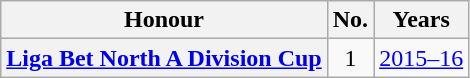<table class="wikitable plainrowheaders">
<tr>
<th scope=col>Honour</th>
<th scope=col>No.</th>
<th scope=col>Years</th>
</tr>
<tr>
<th scope=row><a href='#'>Liga Bet North A Division Cup</a></th>
<td align=center>1</td>
<td><a href='#'>2015–16</a></td>
</tr>
</table>
